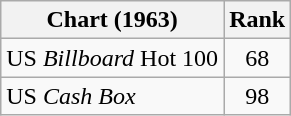<table class="wikitable">
<tr>
<th>Chart (1963)</th>
<th style="text-align:center;">Rank</th>
</tr>
<tr>
<td>US <em>Billboard</em> Hot 100</td>
<td style="text-align:center;">68</td>
</tr>
<tr>
<td>US <em>Cash Box</em></td>
<td style="text-align:center;">98</td>
</tr>
</table>
